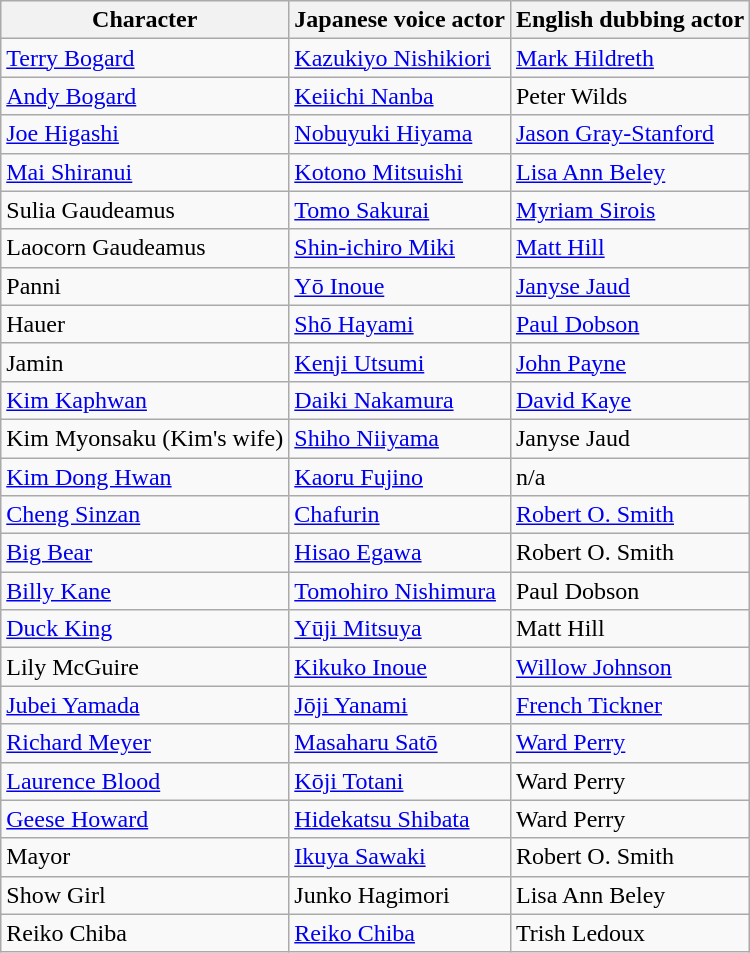<table class="wikitable">
<tr>
<th>Character</th>
<th>Japanese voice actor</th>
<th>English dubbing actor</th>
</tr>
<tr>
<td><a href='#'>Terry Bogard</a></td>
<td><a href='#'>Kazukiyo Nishikiori</a></td>
<td><a href='#'>Mark Hildreth</a></td>
</tr>
<tr>
<td><a href='#'>Andy Bogard</a></td>
<td><a href='#'>Keiichi Nanba</a></td>
<td>Peter Wilds</td>
</tr>
<tr>
<td><a href='#'>Joe Higashi</a></td>
<td><a href='#'>Nobuyuki Hiyama</a></td>
<td><a href='#'>Jason Gray-Stanford</a></td>
</tr>
<tr>
<td><a href='#'>Mai Shiranui</a></td>
<td><a href='#'>Kotono Mitsuishi</a></td>
<td><a href='#'>Lisa Ann Beley</a></td>
</tr>
<tr>
<td>Sulia Gaudeamus</td>
<td><a href='#'>Tomo Sakurai</a></td>
<td><a href='#'>Myriam Sirois</a></td>
</tr>
<tr>
<td>Laocorn Gaudeamus</td>
<td><a href='#'>Shin-ichiro Miki</a></td>
<td><a href='#'>Matt Hill</a></td>
</tr>
<tr>
<td>Panni</td>
<td><a href='#'>Yō Inoue</a></td>
<td><a href='#'>Janyse Jaud</a></td>
</tr>
<tr>
<td>Hauer</td>
<td><a href='#'>Shō Hayami</a></td>
<td><a href='#'>Paul Dobson</a></td>
</tr>
<tr>
<td>Jamin</td>
<td><a href='#'>Kenji Utsumi</a></td>
<td><a href='#'>John Payne</a></td>
</tr>
<tr>
<td><a href='#'>Kim Kaphwan</a></td>
<td><a href='#'>Daiki Nakamura</a></td>
<td><a href='#'>David Kaye</a></td>
</tr>
<tr>
<td>Kim Myonsaku (Kim's wife)</td>
<td><a href='#'>Shiho Niiyama</a></td>
<td>Janyse Jaud</td>
</tr>
<tr>
<td><a href='#'>Kim Dong Hwan</a></td>
<td><a href='#'>Kaoru Fujino</a></td>
<td>n/a</td>
</tr>
<tr>
<td><a href='#'>Cheng Sinzan</a></td>
<td><a href='#'>Chafurin</a></td>
<td><a href='#'>Robert O. Smith</a></td>
</tr>
<tr>
<td><a href='#'>Big Bear</a></td>
<td><a href='#'>Hisao Egawa</a></td>
<td>Robert O. Smith</td>
</tr>
<tr>
<td><a href='#'>Billy Kane</a></td>
<td><a href='#'>Tomohiro Nishimura</a></td>
<td>Paul Dobson</td>
</tr>
<tr>
<td><a href='#'>Duck King</a></td>
<td><a href='#'>Yūji Mitsuya</a></td>
<td>Matt Hill</td>
</tr>
<tr>
<td>Lily McGuire</td>
<td><a href='#'>Kikuko Inoue</a></td>
<td><a href='#'>Willow Johnson</a></td>
</tr>
<tr>
<td><a href='#'>Jubei Yamada</a></td>
<td><a href='#'>Jōji Yanami</a></td>
<td><a href='#'>French Tickner</a></td>
</tr>
<tr>
<td><a href='#'>Richard Meyer</a></td>
<td><a href='#'>Masaharu Satō</a></td>
<td><a href='#'>Ward Perry</a></td>
</tr>
<tr>
<td><a href='#'>Laurence Blood</a></td>
<td><a href='#'>Kōji Totani</a></td>
<td>Ward Perry</td>
</tr>
<tr>
<td><a href='#'>Geese Howard</a></td>
<td><a href='#'>Hidekatsu Shibata</a></td>
<td>Ward Perry</td>
</tr>
<tr>
<td>Mayor</td>
<td><a href='#'>Ikuya Sawaki</a></td>
<td>Robert O. Smith</td>
</tr>
<tr>
<td>Show Girl</td>
<td>Junko Hagimori</td>
<td>Lisa Ann Beley</td>
</tr>
<tr>
<td>Reiko Chiba</td>
<td><a href='#'>Reiko Chiba</a></td>
<td>Trish Ledoux</td>
</tr>
</table>
